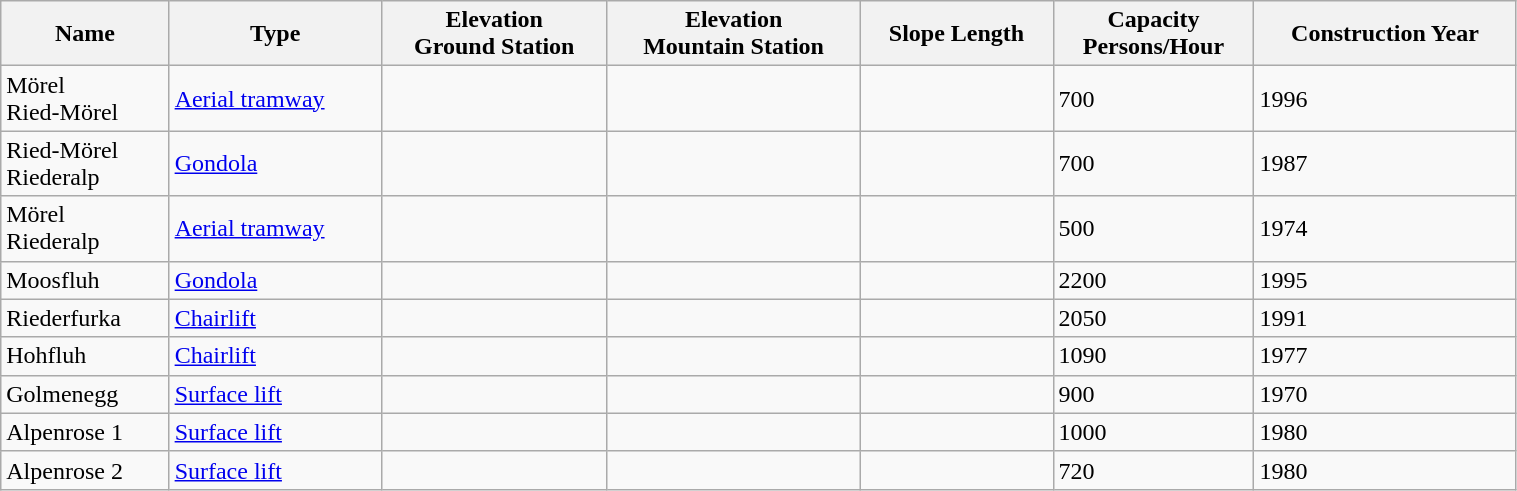<table class="wikitable" width="80%">
<tr>
<th>Name</th>
<th>Type</th>
<th>Elevation<br>Ground Station</th>
<th>Elevation<br>Mountain Station</th>
<th>Slope Length</th>
<th>Capacity<br> Persons/Hour</th>
<th>Construction Year</th>
</tr>
<tr>
<td>Mörel<br>Ried-Mörel</td>
<td><a href='#'>Aerial tramway</a></td>
<td></td>
<td></td>
<td></td>
<td>700</td>
<td>1996</td>
</tr>
<tr>
<td>Ried-Mörel<br>Riederalp</td>
<td><a href='#'>Gondola</a></td>
<td></td>
<td></td>
<td></td>
<td>700</td>
<td>1987</td>
</tr>
<tr>
<td>Mörel<br>Riederalp</td>
<td><a href='#'>Aerial tramway</a></td>
<td></td>
<td></td>
<td></td>
<td>500</td>
<td>1974</td>
</tr>
<tr>
<td>Moosfluh</td>
<td><a href='#'>Gondola</a></td>
<td></td>
<td></td>
<td></td>
<td>2200</td>
<td>1995</td>
</tr>
<tr>
<td>Riederfurka</td>
<td><a href='#'>Chairlift</a></td>
<td></td>
<td></td>
<td></td>
<td>2050</td>
<td>1991</td>
</tr>
<tr>
<td>Hohfluh</td>
<td><a href='#'>Chairlift</a></td>
<td></td>
<td></td>
<td></td>
<td>1090</td>
<td>1977</td>
</tr>
<tr>
<td>Golmenegg</td>
<td><a href='#'>Surface lift</a></td>
<td></td>
<td></td>
<td></td>
<td>900</td>
<td>1970</td>
</tr>
<tr>
<td>Alpenrose 1</td>
<td><a href='#'>Surface lift</a></td>
<td></td>
<td></td>
<td></td>
<td>1000</td>
<td>1980</td>
</tr>
<tr>
<td>Alpenrose 2</td>
<td><a href='#'>Surface lift</a></td>
<td></td>
<td></td>
<td></td>
<td>720</td>
<td>1980</td>
</tr>
</table>
